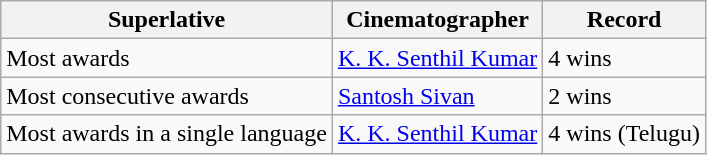<table class="wikitable">
<tr>
<th>Superlative</th>
<th>Cinematographer</th>
<th>Record</th>
</tr>
<tr>
<td>Most awards</td>
<td><a href='#'>K. K. Senthil Kumar</a></td>
<td>4 wins</td>
</tr>
<tr>
<td>Most consecutive awards</td>
<td><a href='#'>Santosh Sivan</a></td>
<td>2 wins</td>
</tr>
<tr>
<td>Most awards in a single language</td>
<td><a href='#'>K. K. Senthil Kumar</a></td>
<td>4 wins (Telugu)</td>
</tr>
</table>
